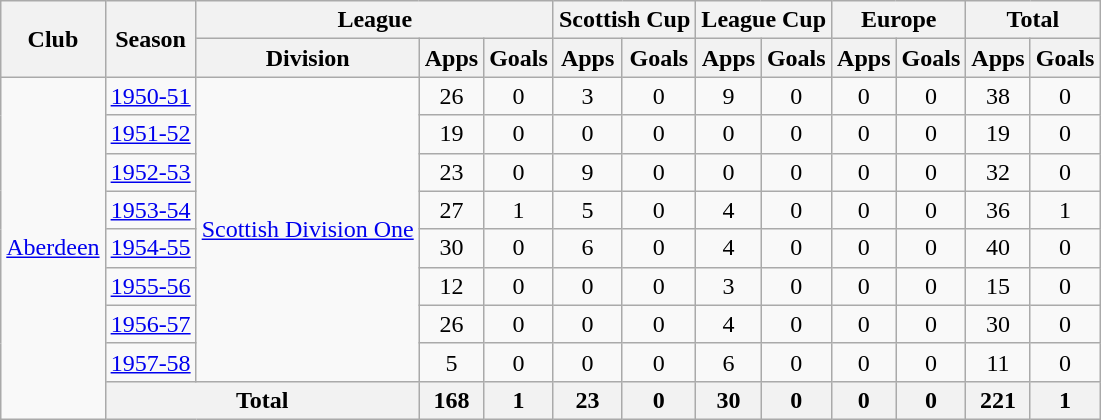<table class="wikitable" style="text-align:center">
<tr>
<th rowspan="2">Club</th>
<th rowspan="2">Season</th>
<th colspan="3">League</th>
<th colspan="2">Scottish Cup</th>
<th colspan="2">League Cup</th>
<th colspan="2">Europe</th>
<th colspan="2">Total</th>
</tr>
<tr>
<th>Division</th>
<th>Apps</th>
<th>Goals</th>
<th>Apps</th>
<th>Goals</th>
<th>Apps</th>
<th>Goals</th>
<th>Apps</th>
<th>Goals</th>
<th>Apps</th>
<th>Goals</th>
</tr>
<tr>
<td rowspan="9"><a href='#'>Aberdeen</a></td>
<td><a href='#'>1950-51</a></td>
<td rowspan="8"><a href='#'>Scottish Division One</a></td>
<td>26</td>
<td>0</td>
<td>3</td>
<td>0</td>
<td>9</td>
<td>0</td>
<td>0</td>
<td>0</td>
<td>38</td>
<td>0</td>
</tr>
<tr>
<td><a href='#'>1951-52</a></td>
<td>19</td>
<td>0</td>
<td>0</td>
<td>0</td>
<td>0</td>
<td>0</td>
<td>0</td>
<td>0</td>
<td>19</td>
<td>0</td>
</tr>
<tr>
<td><a href='#'>1952-53</a></td>
<td>23</td>
<td>0</td>
<td>9</td>
<td>0</td>
<td>0</td>
<td>0</td>
<td>0</td>
<td>0</td>
<td>32</td>
<td>0</td>
</tr>
<tr>
<td><a href='#'>1953-54</a></td>
<td>27</td>
<td>1</td>
<td>5</td>
<td>0</td>
<td>4</td>
<td>0</td>
<td>0</td>
<td>0</td>
<td>36</td>
<td>1</td>
</tr>
<tr>
<td><a href='#'>1954-55</a></td>
<td>30</td>
<td>0</td>
<td>6</td>
<td>0</td>
<td>4</td>
<td>0</td>
<td>0</td>
<td>0</td>
<td>40</td>
<td>0</td>
</tr>
<tr>
<td><a href='#'>1955-56</a></td>
<td>12</td>
<td>0</td>
<td>0</td>
<td>0</td>
<td>3</td>
<td>0</td>
<td>0</td>
<td>0</td>
<td>15</td>
<td>0</td>
</tr>
<tr>
<td><a href='#'>1956-57</a></td>
<td>26</td>
<td>0</td>
<td>0</td>
<td>0</td>
<td>4</td>
<td>0</td>
<td>0</td>
<td>0</td>
<td>30</td>
<td>0</td>
</tr>
<tr>
<td><a href='#'>1957-58</a></td>
<td>5</td>
<td>0</td>
<td>0</td>
<td>0</td>
<td>6</td>
<td>0</td>
<td>0</td>
<td>0</td>
<td>11</td>
<td>0</td>
</tr>
<tr>
<th colspan="2">Total</th>
<th>168</th>
<th>1</th>
<th>23</th>
<th>0</th>
<th>30</th>
<th>0</th>
<th>0</th>
<th>0</th>
<th>221</th>
<th>1</th>
</tr>
</table>
